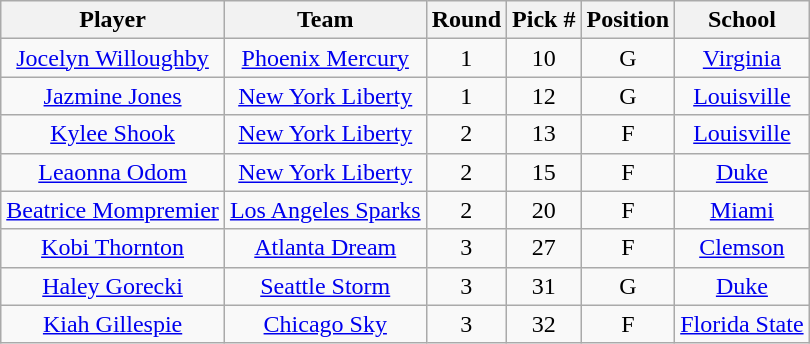<table class="wikitable" style="text-align:center;">
<tr>
<th>Player</th>
<th>Team</th>
<th>Round</th>
<th>Pick #</th>
<th>Position</th>
<th>School</th>
</tr>
<tr>
<td><a href='#'>Jocelyn Willoughby</a></td>
<td><a href='#'>Phoenix Mercury</a></td>
<td>1</td>
<td>10</td>
<td>G</td>
<td><a href='#'>Virginia</a></td>
</tr>
<tr>
<td><a href='#'>Jazmine Jones</a></td>
<td><a href='#'>New York Liberty</a></td>
<td>1</td>
<td>12</td>
<td>G</td>
<td><a href='#'>Louisville</a></td>
</tr>
<tr>
<td><a href='#'>Kylee Shook</a></td>
<td><a href='#'>New York Liberty</a></td>
<td>2</td>
<td>13</td>
<td>F</td>
<td><a href='#'>Louisville</a></td>
</tr>
<tr>
<td><a href='#'>Leaonna Odom</a></td>
<td><a href='#'>New York Liberty</a></td>
<td>2</td>
<td>15</td>
<td>F</td>
<td><a href='#'>Duke</a></td>
</tr>
<tr>
<td><a href='#'>Beatrice Mompremier</a></td>
<td><a href='#'>Los Angeles Sparks</a></td>
<td>2</td>
<td>20</td>
<td>F</td>
<td><a href='#'>Miami</a></td>
</tr>
<tr>
<td><a href='#'>Kobi Thornton</a></td>
<td><a href='#'>Atlanta Dream</a></td>
<td>3</td>
<td>27</td>
<td>F</td>
<td><a href='#'>Clemson</a></td>
</tr>
<tr>
<td><a href='#'>Haley Gorecki</a></td>
<td><a href='#'>Seattle Storm</a></td>
<td>3</td>
<td>31</td>
<td>G</td>
<td><a href='#'>Duke</a></td>
</tr>
<tr>
<td><a href='#'>Kiah Gillespie</a></td>
<td><a href='#'>Chicago Sky</a></td>
<td>3</td>
<td>32</td>
<td>F</td>
<td><a href='#'>Florida State</a></td>
</tr>
</table>
